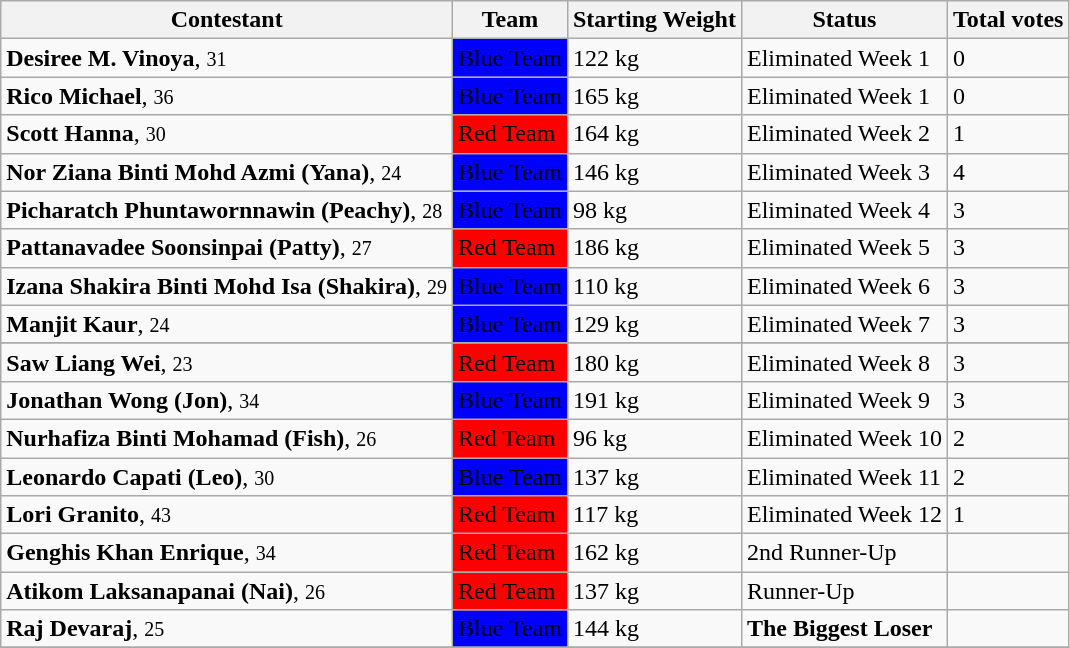<table class="wikitable sortable" border="1">
<tr>
<th>Contestant</th>
<th>Team</th>
<th>Starting Weight</th>
<th>Status</th>
<th>Total votes</th>
</tr>
<tr>
<td><strong>Desiree M. Vinoya</strong>, <small>31</small></td>
<td bgcolor="blue"><span>Blue Team</span></td>
<td>122 kg</td>
<td>Eliminated Week 1</td>
<td>0</td>
</tr>
<tr>
<td><strong>Rico Michael</strong>, <small>36</small></td>
<td bgcolor="blue"><span>Blue Team</span></td>
<td>165 kg</td>
<td>Eliminated Week 1</td>
<td>0</td>
</tr>
<tr>
<td><strong>Scott Hanna</strong>, <small>30</small></td>
<td bgcolor="red"><span>Red Team</span></td>
<td>164 kg</td>
<td>Eliminated Week 2</td>
<td>1</td>
</tr>
<tr>
<td><strong>Nor Ziana Binti Mohd Azmi (Yana)</strong>, <small>24</small></td>
<td bgcolor="blue"><span>Blue Team</span></td>
<td>146 kg</td>
<td>Eliminated Week 3</td>
<td>4</td>
</tr>
<tr>
<td><strong>Picharatch Phuntawornnawin (Peachy)</strong>, <small>28</small></td>
<td bgcolor="blue"><span>Blue Team</span></td>
<td>98 kg</td>
<td>Eliminated Week 4</td>
<td>3</td>
</tr>
<tr>
<td><strong>Pattanavadee Soonsinpai (Patty)</strong>, <small>27</small></td>
<td bgcolor="red"><span>Red Team</span></td>
<td>186 kg</td>
<td>Eliminated Week 5</td>
<td>3</td>
</tr>
<tr>
<td><strong>Izana Shakira Binti Mohd Isa (Shakira)</strong>, <small>29</small></td>
<td bgcolor="blue"><span>Blue Team</span></td>
<td>110 kg</td>
<td>Eliminated Week 6</td>
<td>3</td>
</tr>
<tr>
<td><strong>Manjit Kaur</strong>, <small>24</small></td>
<td bgcolor="blue"><span>Blue Team</span></td>
<td>129 kg</td>
<td>Eliminated Week 7</td>
<td>3</td>
</tr>
<tr>
</tr>
<tr>
<td><strong>Saw Liang Wei</strong>, <small>23</small></td>
<td bgcolor="red"><span>Red Team</span></td>
<td>180 kg</td>
<td>Eliminated Week 8</td>
<td>3</td>
</tr>
<tr>
<td><strong>Jonathan Wong (Jon)</strong>, <small>34</small></td>
<td bgcolor="blue"><span>Blue Team</span></td>
<td>191 kg</td>
<td>Eliminated Week 9</td>
<td>3</td>
</tr>
<tr>
<td><strong>Nurhafiza Binti Mohamad (Fish)</strong>, <small>26</small></td>
<td bgcolor="red"><span>Red Team</span></td>
<td>96 kg</td>
<td>Eliminated Week 10</td>
<td>2</td>
</tr>
<tr>
<td><strong>Leonardo Capati (Leo)</strong>, <small>30</small></td>
<td bgcolor="blue"><span>Blue Team</span></td>
<td>137 kg</td>
<td>Eliminated Week 11</td>
<td>2</td>
</tr>
<tr>
<td><strong>Lori Granito</strong>, <small>43</small></td>
<td bgcolor="red"><span>Red Team</span></td>
<td>117 kg</td>
<td>Eliminated Week 12</td>
<td>1</td>
</tr>
<tr>
<td><strong>Genghis Khan Enrique</strong>, <small>34</small></td>
<td bgcolor="red"><span>Red Team</span></td>
<td>162 kg</td>
<td>2nd Runner-Up</td>
<td></td>
</tr>
<tr>
<td><strong>Atikom Laksanapanai (Nai)</strong>, <small>26</small></td>
<td bgcolor="red"><span>Red Team</span></td>
<td>137 kg</td>
<td>Runner-Up</td>
<td></td>
</tr>
<tr>
<td><strong>Raj Devaraj</strong>, <small>25</small></td>
<td bgcolor="blue"><span>Blue Team</span></td>
<td>144 kg</td>
<td><strong>The Biggest Loser</strong></td>
<td></td>
</tr>
<tr>
</tr>
</table>
